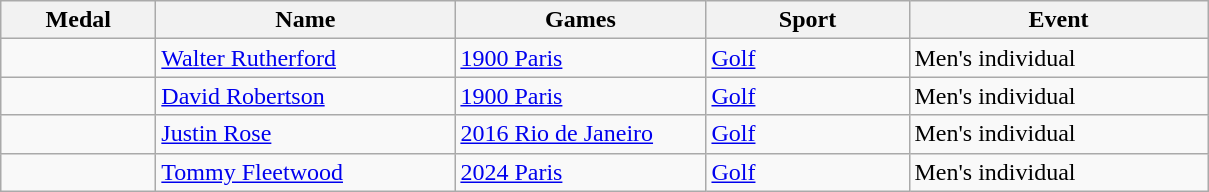<table class="wikitable sortable collapsible collapsed">
<tr>
<th style="width:6em">Medal</th>
<th style="width:12em">Name</th>
<th style="width:10em">Games</th>
<th style="width:8em">Sport</th>
<th style="width:12em">Event</th>
</tr>
<tr>
<td></td>
<td><a href='#'>Walter Rutherford</a></td>
<td> <a href='#'>1900 Paris</a></td>
<td> <a href='#'>Golf</a></td>
<td>Men's individual</td>
</tr>
<tr>
<td></td>
<td><a href='#'>David Robertson</a></td>
<td> <a href='#'>1900 Paris</a></td>
<td> <a href='#'>Golf</a></td>
<td>Men's individual</td>
</tr>
<tr>
<td></td>
<td><a href='#'>Justin Rose</a></td>
<td> <a href='#'>2016 Rio de Janeiro</a></td>
<td> <a href='#'>Golf</a></td>
<td>Men's individual</td>
</tr>
<tr>
<td></td>
<td><a href='#'>Tommy Fleetwood</a></td>
<td> <a href='#'>2024 Paris</a></td>
<td> <a href='#'>Golf</a></td>
<td>Men's individual</td>
</tr>
</table>
